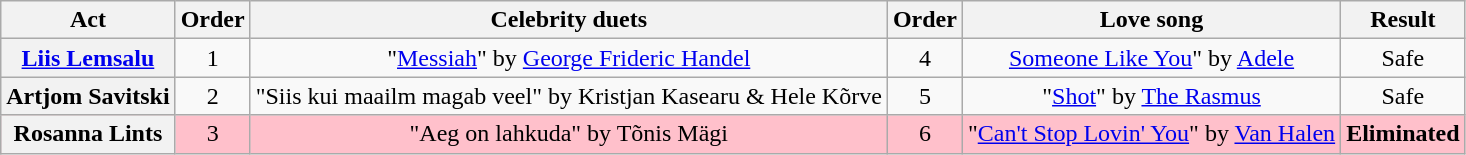<table class="wikitable plainrowheaders" style="text-align:center;">
<tr>
<th scope="col">Act</th>
<th scope="col">Order</th>
<th scope="col">Celebrity duets</th>
<th scope="col">Order</th>
<th scope="col">Love song</th>
<th scope="col">Result</th>
</tr>
<tr>
<th scope="row"><a href='#'>Liis Lemsalu</a></th>
<td>1</td>
<td>"<a href='#'>Messiah</a>" by <a href='#'>George Frideric Handel</a></td>
<td>4</td>
<td><a href='#'>Someone Like You</a>" by <a href='#'>Adele</a></td>
<td>Safe</td>
</tr>
<tr>
<th scope="row">Artjom Savitski</th>
<td>2</td>
<td>"Siis kui maailm magab veel" by Kristjan Kasearu & Hele Kõrve</td>
<td>5</td>
<td>"<a href='#'>Shot</a>" by <a href='#'>The Rasmus</a></td>
<td>Safe</td>
</tr>
<tr style="background:pink;">
<th scope="row"><strong>Rosanna Lints</strong></th>
<td>3</td>
<td>"Aeg on lahkuda" by Tõnis Mägi</td>
<td>6</td>
<td>"<a href='#'>Can't Stop Lovin' You</a>" by <a href='#'>Van Halen</a></td>
<td><strong>Eliminated</strong></td>
</tr>
</table>
